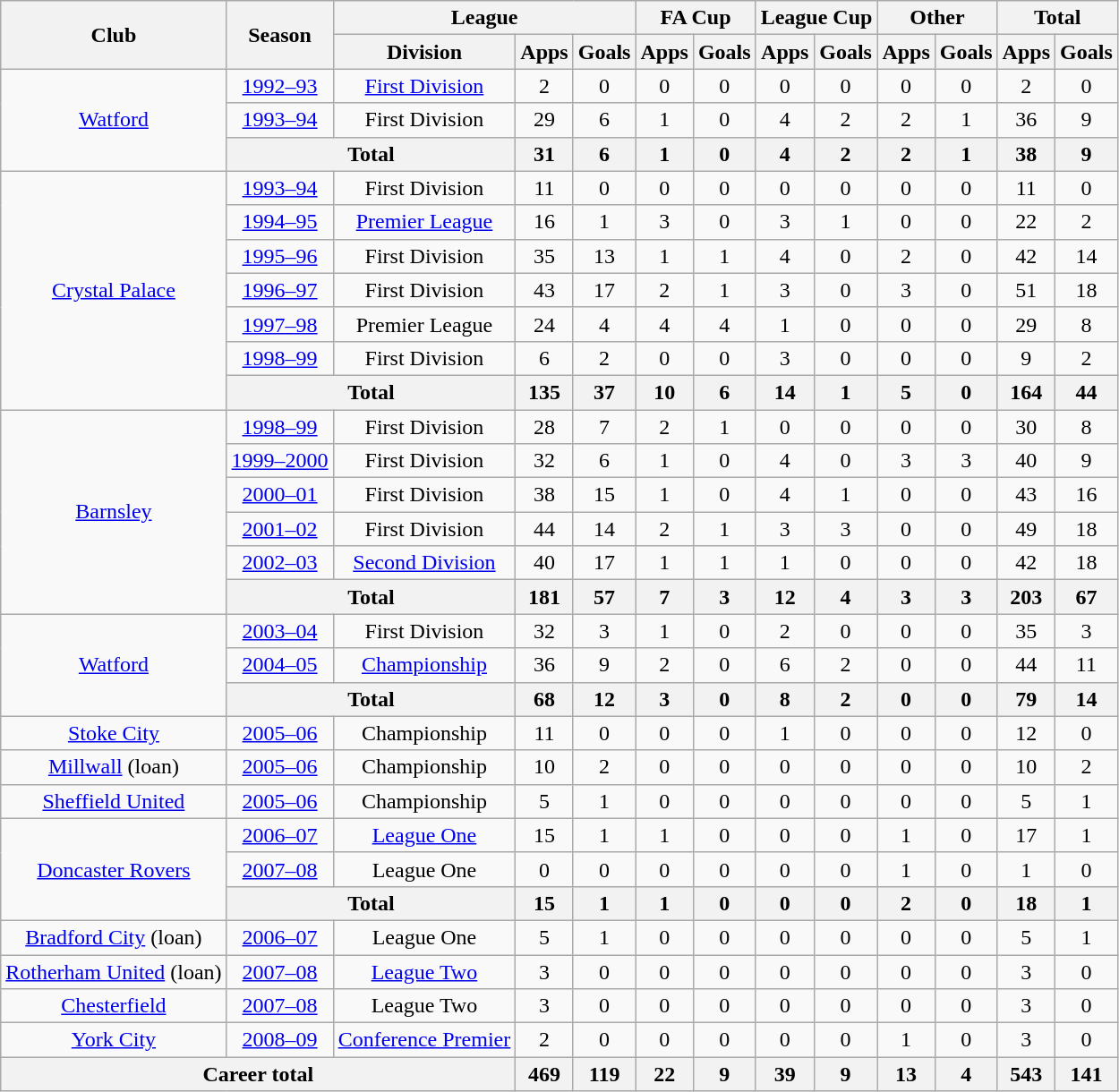<table class="wikitable" style="text-align: center;">
<tr>
<th rowspan="2">Club</th>
<th rowspan="2">Season</th>
<th colspan="3">League</th>
<th colspan="2">FA Cup</th>
<th colspan="2">League Cup</th>
<th colspan="2">Other</th>
<th colspan="2">Total</th>
</tr>
<tr>
<th>Division</th>
<th>Apps</th>
<th>Goals</th>
<th>Apps</th>
<th>Goals</th>
<th>Apps</th>
<th>Goals</th>
<th>Apps</th>
<th>Goals</th>
<th>Apps</th>
<th>Goals</th>
</tr>
<tr>
<td rowspan="3"><a href='#'>Watford</a></td>
<td><a href='#'>1992–93</a></td>
<td><a href='#'>First Division</a></td>
<td>2</td>
<td>0</td>
<td>0</td>
<td>0</td>
<td>0</td>
<td>0</td>
<td>0</td>
<td>0</td>
<td>2</td>
<td>0</td>
</tr>
<tr>
<td><a href='#'>1993–94</a></td>
<td>First Division</td>
<td>29</td>
<td>6</td>
<td>1</td>
<td>0</td>
<td>4</td>
<td>2</td>
<td>2</td>
<td>1</td>
<td>36</td>
<td>9</td>
</tr>
<tr>
<th colspan="2">Total</th>
<th>31</th>
<th>6</th>
<th>1</th>
<th>0</th>
<th>4</th>
<th>2</th>
<th>2</th>
<th>1</th>
<th>38</th>
<th>9</th>
</tr>
<tr>
<td rowspan="7"><a href='#'>Crystal Palace</a></td>
<td><a href='#'>1993–94</a></td>
<td>First Division</td>
<td>11</td>
<td>0</td>
<td>0</td>
<td>0</td>
<td>0</td>
<td>0</td>
<td>0</td>
<td>0</td>
<td>11</td>
<td>0</td>
</tr>
<tr>
<td><a href='#'>1994–95</a></td>
<td><a href='#'>Premier League</a></td>
<td>16</td>
<td>1</td>
<td>3</td>
<td>0</td>
<td>3</td>
<td>1</td>
<td>0</td>
<td>0</td>
<td>22</td>
<td>2</td>
</tr>
<tr>
<td><a href='#'>1995–96</a></td>
<td>First Division</td>
<td>35</td>
<td>13</td>
<td>1</td>
<td>1</td>
<td>4</td>
<td>0</td>
<td>2</td>
<td>0</td>
<td>42</td>
<td>14</td>
</tr>
<tr>
<td><a href='#'>1996–97</a></td>
<td>First Division</td>
<td>43</td>
<td>17</td>
<td>2</td>
<td>1</td>
<td>3</td>
<td>0</td>
<td>3</td>
<td>0</td>
<td>51</td>
<td>18</td>
</tr>
<tr>
<td><a href='#'>1997–98</a></td>
<td>Premier League</td>
<td>24</td>
<td>4</td>
<td>4</td>
<td>4</td>
<td>1</td>
<td>0</td>
<td>0</td>
<td>0</td>
<td>29</td>
<td>8</td>
</tr>
<tr>
<td><a href='#'>1998–99</a></td>
<td>First Division</td>
<td>6</td>
<td>2</td>
<td>0</td>
<td>0</td>
<td>3</td>
<td>0</td>
<td>0</td>
<td>0</td>
<td>9</td>
<td>2</td>
</tr>
<tr>
<th colspan="2">Total</th>
<th>135</th>
<th>37</th>
<th>10</th>
<th>6</th>
<th>14</th>
<th>1</th>
<th>5</th>
<th>0</th>
<th>164</th>
<th>44</th>
</tr>
<tr>
<td rowspan="6"><a href='#'>Barnsley</a></td>
<td><a href='#'>1998–99</a></td>
<td>First Division</td>
<td>28</td>
<td>7</td>
<td>2</td>
<td>1</td>
<td>0</td>
<td>0</td>
<td>0</td>
<td>0</td>
<td>30</td>
<td>8</td>
</tr>
<tr>
<td><a href='#'>1999–2000</a></td>
<td>First Division</td>
<td>32</td>
<td>6</td>
<td>1</td>
<td>0</td>
<td>4</td>
<td>0</td>
<td>3</td>
<td>3</td>
<td>40</td>
<td>9</td>
</tr>
<tr>
<td><a href='#'>2000–01</a></td>
<td>First Division</td>
<td>38</td>
<td>15</td>
<td>1</td>
<td>0</td>
<td>4</td>
<td>1</td>
<td>0</td>
<td>0</td>
<td>43</td>
<td>16</td>
</tr>
<tr>
<td><a href='#'>2001–02</a></td>
<td>First Division</td>
<td>44</td>
<td>14</td>
<td>2</td>
<td>1</td>
<td>3</td>
<td>3</td>
<td>0</td>
<td>0</td>
<td>49</td>
<td>18</td>
</tr>
<tr>
<td><a href='#'>2002–03</a></td>
<td><a href='#'>Second Division</a></td>
<td>40</td>
<td>17</td>
<td>1</td>
<td>1</td>
<td>1</td>
<td>0</td>
<td>0</td>
<td>0</td>
<td>42</td>
<td>18</td>
</tr>
<tr>
<th colspan="2">Total</th>
<th>181</th>
<th>57</th>
<th>7</th>
<th>3</th>
<th>12</th>
<th>4</th>
<th>3</th>
<th>3</th>
<th>203</th>
<th>67</th>
</tr>
<tr>
<td rowspan="3"><a href='#'>Watford</a></td>
<td><a href='#'>2003–04</a></td>
<td>First Division</td>
<td>32</td>
<td>3</td>
<td>1</td>
<td>0</td>
<td>2</td>
<td>0</td>
<td>0</td>
<td>0</td>
<td>35</td>
<td>3</td>
</tr>
<tr>
<td><a href='#'>2004–05</a></td>
<td><a href='#'>Championship</a></td>
<td>36</td>
<td>9</td>
<td>2</td>
<td>0</td>
<td>6</td>
<td>2</td>
<td>0</td>
<td>0</td>
<td>44</td>
<td>11</td>
</tr>
<tr>
<th colspan="2">Total</th>
<th>68</th>
<th>12</th>
<th>3</th>
<th>0</th>
<th>8</th>
<th>2</th>
<th>0</th>
<th>0</th>
<th>79</th>
<th>14</th>
</tr>
<tr>
<td><a href='#'>Stoke City</a></td>
<td><a href='#'>2005–06</a></td>
<td>Championship</td>
<td>11</td>
<td>0</td>
<td>0</td>
<td>0</td>
<td>1</td>
<td>0</td>
<td>0</td>
<td>0</td>
<td>12</td>
<td>0</td>
</tr>
<tr>
<td><a href='#'>Millwall</a> (loan)</td>
<td><a href='#'>2005–06</a></td>
<td>Championship</td>
<td>10</td>
<td>2</td>
<td>0</td>
<td>0</td>
<td>0</td>
<td>0</td>
<td>0</td>
<td>0</td>
<td>10</td>
<td>2</td>
</tr>
<tr>
<td><a href='#'>Sheffield United</a></td>
<td><a href='#'>2005–06</a></td>
<td>Championship</td>
<td>5</td>
<td>1</td>
<td>0</td>
<td>0</td>
<td>0</td>
<td>0</td>
<td>0</td>
<td>0</td>
<td>5</td>
<td>1</td>
</tr>
<tr>
<td rowspan="3"><a href='#'>Doncaster Rovers</a></td>
<td><a href='#'>2006–07</a></td>
<td><a href='#'>League One</a></td>
<td>15</td>
<td>1</td>
<td>1</td>
<td>0</td>
<td>0</td>
<td>0</td>
<td>1</td>
<td>0</td>
<td>17</td>
<td>1</td>
</tr>
<tr>
<td><a href='#'>2007–08</a></td>
<td>League One</td>
<td>0</td>
<td>0</td>
<td>0</td>
<td>0</td>
<td>0</td>
<td>0</td>
<td>1</td>
<td>0</td>
<td>1</td>
<td>0</td>
</tr>
<tr>
<th colspan=2>Total</th>
<th>15</th>
<th>1</th>
<th>1</th>
<th>0</th>
<th>0</th>
<th>0</th>
<th>2</th>
<th>0</th>
<th>18</th>
<th>1</th>
</tr>
<tr>
<td><a href='#'>Bradford City</a> (loan)</td>
<td><a href='#'>2006–07</a></td>
<td>League One</td>
<td>5</td>
<td>1</td>
<td>0</td>
<td>0</td>
<td>0</td>
<td>0</td>
<td>0</td>
<td>0</td>
<td>5</td>
<td>1</td>
</tr>
<tr>
<td><a href='#'>Rotherham United</a> (loan)</td>
<td><a href='#'>2007–08</a></td>
<td><a href='#'>League Two</a></td>
<td>3</td>
<td>0</td>
<td>0</td>
<td>0</td>
<td>0</td>
<td>0</td>
<td>0</td>
<td>0</td>
<td>3</td>
<td>0</td>
</tr>
<tr>
<td><a href='#'>Chesterfield</a></td>
<td><a href='#'>2007–08</a></td>
<td>League Two</td>
<td>3</td>
<td>0</td>
<td>0</td>
<td>0</td>
<td>0</td>
<td>0</td>
<td>0</td>
<td>0</td>
<td>3</td>
<td>0</td>
</tr>
<tr>
<td><a href='#'>York City</a></td>
<td><a href='#'>2008–09</a></td>
<td><a href='#'>Conference Premier</a></td>
<td>2</td>
<td>0</td>
<td>0</td>
<td>0</td>
<td>0</td>
<td>0</td>
<td>1</td>
<td>0</td>
<td>3</td>
<td>0</td>
</tr>
<tr>
<th colspan="3">Career total</th>
<th>469</th>
<th>119</th>
<th>22</th>
<th>9</th>
<th>39</th>
<th>9</th>
<th>13</th>
<th>4</th>
<th>543</th>
<th>141</th>
</tr>
</table>
